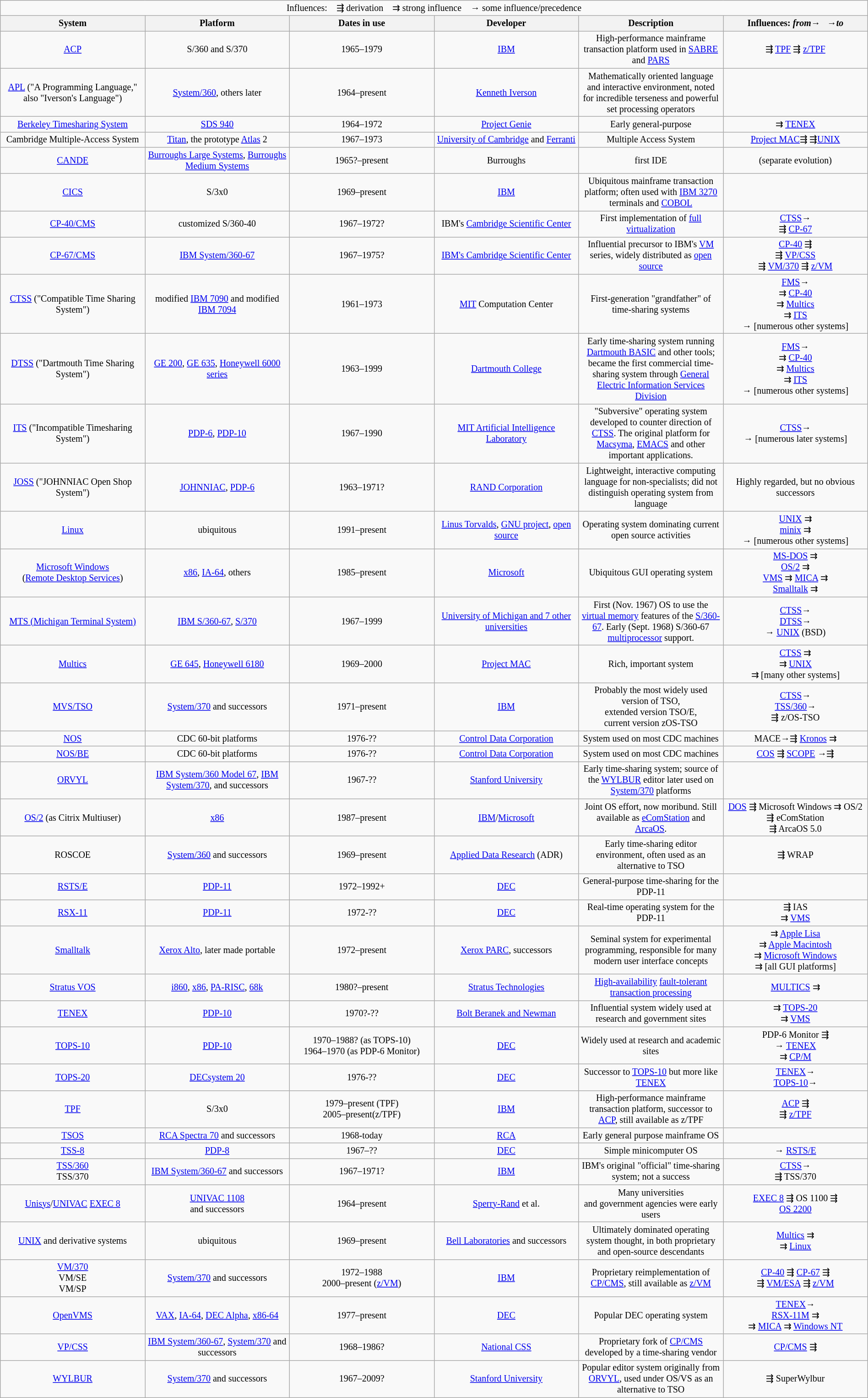<table class="wikitable sortable" style="font-size: smaller; text-align: center; width: 100%; table-layout: fixed;">
<tr>
<td colspan="6">Influences:    ⇶ derivation    ⇉ strong influence    → some influence/precedence</td>
</tr>
<tr>
<th>System</th>
<th>Platform</th>
<th>Dates in use</th>
<th>Developer</th>
<th>Description</th>
<th>Influences: <em>from</em><span>→</span>   <span>→</span><em>to</em></th>
</tr>
<tr>
<td><a href='#'>ACP</a></td>
<td>S/360 and S/370</td>
<td>1965–1979</td>
<td><a href='#'>IBM</a></td>
<td>High-performance mainframe transaction platform used in <a href='#'>SABRE</a> and <a href='#'>PARS</a></td>
<td>⇶ <a href='#'>TPF</a> ⇶ <a href='#'>z/TPF</a></td>
</tr>
<tr>
<td><a href='#'>APL</a> ("A Programming Language," also "Iverson's Language")</td>
<td><a href='#'>System/360</a>, others later</td>
<td>1964–present</td>
<td><a href='#'>Kenneth Iverson</a></td>
<td>Mathematically oriented language and interactive environment, noted for incredible terseness and powerful set processing operators</td>
<td></td>
</tr>
<tr>
<td><a href='#'>Berkeley Timesharing System</a></td>
<td><a href='#'>SDS 940</a></td>
<td>1964–1972</td>
<td><a href='#'>Project Genie</a></td>
<td>Early general-purpose</td>
<td>⇉ <a href='#'>TENEX</a></td>
</tr>
<tr>
<td>Cambridge Multiple-Access System</td>
<td><a href='#'>Titan</a>, the prototype <a href='#'>Atlas</a> 2</td>
<td>1967–1973</td>
<td><a href='#'>University of Cambridge</a> and <a href='#'>Ferranti</a></td>
<td>Multiple Access System</td>
<td><a href='#'>Project MAC</a>⇶ ⇶<a href='#'>UNIX</a></td>
</tr>
<tr>
<td><a href='#'>CANDE</a></td>
<td><a href='#'>Burroughs Large Systems</a>, <a href='#'>Burroughs Medium Systems</a></td>
<td>1965?–present</td>
<td>Burroughs</td>
<td>first IDE</td>
<td>(separate evolution)</td>
</tr>
<tr>
<td><a href='#'>CICS</a></td>
<td>S/3x0</td>
<td>1969–present</td>
<td><a href='#'>IBM</a></td>
<td>Ubiquitous mainframe transaction platform; often used with <a href='#'>IBM 3270</a> terminals and <a href='#'>COBOL</a></td>
<td></td>
</tr>
<tr>
<td><a href='#'>CP-40/CMS</a></td>
<td>customized S/360-40</td>
<td>1967–1972?</td>
<td>IBM's <a href='#'>Cambridge Scientific Center</a></td>
<td>First implementation of <a href='#'>full virtualization</a></td>
<td><a href='#'>CTSS</a>→<br>⇶ <a href='#'>CP-67</a></td>
</tr>
<tr>
<td><a href='#'>CP-67/CMS</a></td>
<td><a href='#'>IBM System/360-67</a></td>
<td>1967–1975?</td>
<td><a href='#'>IBM's Cambridge Scientific Center</a></td>
<td>Influential precursor to IBM's <a href='#'>VM</a> series, widely distributed as <a href='#'>open source</a></td>
<td><a href='#'>CP-40</a> ⇶<br>⇶ <a href='#'>VP/CSS</a><br>⇶ <a href='#'>VM/370</a> ⇶ <a href='#'>z/VM</a></td>
</tr>
<tr>
<td><a href='#'>CTSS</a> ("Compatible Time Sharing System")</td>
<td>modified <a href='#'>IBM 7090</a> and modified <a href='#'>IBM 7094</a></td>
<td>1961–1973</td>
<td><a href='#'>MIT</a> Computation Center</td>
<td>First-generation "grandfather" of time-sharing systems</td>
<td><a href='#'>FMS</a>→ <br> ⇉ <a href='#'>CP-40</a><br> ⇉ <a href='#'>Multics</a><br> ⇉ <a href='#'>ITS</a><br>→ [numerous other systems]</td>
</tr>
<tr>
<td><a href='#'>DTSS</a> ("Dartmouth Time Sharing System")</td>
<td><a href='#'>GE 200</a>, <a href='#'>GE 635</a>, <a href='#'>Honeywell 6000 series</a></td>
<td>1963–1999</td>
<td><a href='#'>Dartmouth College</a></td>
<td>Early time-sharing system running <a href='#'>Dartmouth BASIC</a> and other tools; became the first commercial time-sharing system through <a href='#'>General Electric Information Services Division</a></td>
<td><a href='#'>FMS</a>→<br> ⇉ <a href='#'>CP-40</a><br> ⇉ <a href='#'>Multics</a><br> ⇉ <a href='#'>ITS</a><br>→ [numerous other systems]</td>
</tr>
<tr>
<td><a href='#'>ITS</a> ("Incompatible Timesharing System")</td>
<td><a href='#'>PDP-6</a>, <a href='#'>PDP-10</a></td>
<td>1967–1990</td>
<td><a href='#'>MIT Artificial Intelligence Laboratory</a></td>
<td>"Subversive" operating system developed to counter direction of <a href='#'>CTSS</a>. The original platform for <a href='#'>Macsyma</a>, <a href='#'>EMACS</a> and other important applications.</td>
<td><a href='#'>CTSS</a>→<br>→ [numerous later systems]</td>
</tr>
<tr>
<td><a href='#'>JOSS</a> ("JOHNNIAC Open Shop System")</td>
<td><a href='#'>JOHNNIAC</a>, <a href='#'>PDP-6</a></td>
<td>1963–1971?</td>
<td><a href='#'>RAND Corporation</a></td>
<td>Lightweight, interactive computing language for non-specialists; did not distinguish operating system from language</td>
<td>Highly regarded, but no obvious successors</td>
</tr>
<tr>
<td><a href='#'>Linux</a></td>
<td>ubiquitous</td>
<td>1991–present</td>
<td><a href='#'>Linus Torvalds</a>, <a href='#'>GNU project</a>, <a href='#'>open source</a></td>
<td>Operating system dominating current open source activities</td>
<td><a href='#'>UNIX</a> ⇉<br><a href='#'>minix</a> ⇉<br>→ [numerous other systems]</td>
</tr>
<tr>
<td><a href='#'>Microsoft Windows</a><br>(<a href='#'>Remote Desktop Services</a>)</td>
<td><a href='#'>x86</a>, <a href='#'>IA-64</a>, others</td>
<td>1985–present</td>
<td><a href='#'>Microsoft</a></td>
<td>Ubiquitous GUI operating system</td>
<td><a href='#'>MS-DOS</a> ⇉<br><a href='#'>OS/2</a> ⇉<br><a href='#'>VMS</a> ⇉ <a href='#'>MICA</a> ⇉<br><a href='#'>Smalltalk</a> ⇉</td>
</tr>
<tr>
<td><a href='#'>MTS (Michigan Terminal System)</a></td>
<td><a href='#'>IBM S/360-67</a>, <a href='#'>S/370</a></td>
<td>1967–1999</td>
<td><a href='#'>University of Michigan and 7 other universities</a></td>
<td>First (Nov. 1967) OS to use the <a href='#'>virtual memory</a> features of the <a href='#'>S/360-67</a>. Early (Sept. 1968) S/360-67 <a href='#'>multiprocessor</a> support.</td>
<td><a href='#'>CTSS</a>→<br><a href='#'>DTSS</a>→<br>→ <a href='#'>UNIX</a> (BSD)</td>
</tr>
<tr>
<td><a href='#'>Multics</a></td>
<td><a href='#'>GE 645</a>, <a href='#'>Honeywell 6180</a></td>
<td>1969–2000</td>
<td><a href='#'>Project MAC</a></td>
<td>Rich, important system</td>
<td><a href='#'>CTSS</a> ⇉<br> ⇉ <a href='#'>UNIX</a><br> ⇉ [many other systems]</td>
</tr>
<tr>
<td><a href='#'>MVS/TSO</a></td>
<td><a href='#'>System/370</a> and successors</td>
<td>1971–present</td>
<td><a href='#'>IBM</a></td>
<td>Probably the most widely used version of TSO,<br>extended version TSO/E,<br>current version zOS-TSO</td>
<td><a href='#'>CTSS</a>→<br><a href='#'>TSS/360</a>→ <br>⇶ z/OS-TSO</td>
</tr>
<tr>
<td><a href='#'>NOS</a></td>
<td>CDC 60-bit platforms</td>
<td>1976-??</td>
<td><a href='#'>Control Data Corporation</a></td>
<td>System used on most CDC machines</td>
<td>MACE→⇶ <a href='#'>Kronos</a> ⇉</td>
</tr>
<tr>
<td><a href='#'>NOS/BE</a></td>
<td>CDC 60-bit platforms</td>
<td>1976-??</td>
<td><a href='#'>Control Data Corporation</a></td>
<td>System used on most CDC machines</td>
<td><a href='#'>COS</a> ⇶ <a href='#'>SCOPE</a>  →⇶</td>
</tr>
<tr>
<td><a href='#'>ORVYL</a></td>
<td><a href='#'>IBM System/360 Model 67</a>, <a href='#'>IBM System/370</a>, and successors</td>
<td>1967-??</td>
<td><a href='#'>Stanford University</a></td>
<td>Early time-sharing system; source of the <a href='#'>WYLBUR</a> editor later used on <a href='#'>System/370</a> platforms</td>
<td></td>
</tr>
<tr>
<td><a href='#'>OS/2</a> (as Citrix Multiuser)</td>
<td><a href='#'>x86</a></td>
<td>1987–present</td>
<td><a href='#'>IBM</a>/<a href='#'>Microsoft</a></td>
<td>Joint OS effort, now moribund. Still available as <a href='#'>eComStation</a> and <a href='#'>ArcaOS</a>.</td>
<td><a href='#'>DOS</a> ⇶ Microsoft Windows ⇉ OS/2<br>⇶ eComStation<br>⇶ ArcaOS 5.0</td>
</tr>
<tr>
<td>ROSCOE</td>
<td><a href='#'>System/360</a> and successors</td>
<td>1969–present</td>
<td><a href='#'>Applied Data Research</a> (ADR)</td>
<td>Early time-sharing editor environment, often used as an alternative to TSO</td>
<td>⇶ WRAP</td>
</tr>
<tr>
<td><a href='#'>RSTS/E</a></td>
<td><a href='#'>PDP-11</a></td>
<td>1972–1992+</td>
<td><a href='#'>DEC</a></td>
<td>General-purpose time-sharing for the PDP-11</td>
<td></td>
</tr>
<tr>
<td><a href='#'>RSX-11</a></td>
<td><a href='#'>PDP-11</a></td>
<td>1972-??</td>
<td><a href='#'>DEC</a></td>
<td>Real-time operating system for the PDP-11</td>
<td>⇶ IAS<br> ⇉ <a href='#'>VMS</a></td>
</tr>
<tr>
<td><a href='#'>Smalltalk</a></td>
<td><a href='#'>Xerox Alto</a>, later made portable</td>
<td>1972–present</td>
<td><a href='#'>Xerox PARC</a>, successors</td>
<td>Seminal system for experimental programming, responsible for many modern user interface concepts</td>
<td>⇉ <a href='#'>Apple Lisa</a><br> ⇉ <a href='#'>Apple Macintosh</a><br> ⇉ <a href='#'>Microsoft Windows</a><br> ⇉ [all GUI platforms]</td>
</tr>
<tr>
<td><a href='#'>Stratus VOS</a></td>
<td><a href='#'>i860</a>, <a href='#'>x86</a>, <a href='#'>PA-RISC</a>, <a href='#'>68k</a></td>
<td>1980?–present</td>
<td><a href='#'>Stratus Technologies</a></td>
<td><a href='#'>High-availability</a> <a href='#'>fault-tolerant</a> <a href='#'>transaction processing</a></td>
<td><a href='#'>MULTICS</a> ⇉</td>
</tr>
<tr>
<td><a href='#'>TENEX</a></td>
<td><a href='#'>PDP-10</a></td>
<td>1970?-??</td>
<td><a href='#'>Bolt Beranek and Newman</a></td>
<td>Influential system widely used at research and government sites</td>
<td>⇉ <a href='#'>TOPS-20</a><br> ⇉ <a href='#'>VMS</a></td>
</tr>
<tr>
<td><a href='#'>TOPS-10</a></td>
<td><a href='#'>PDP-10</a></td>
<td>1970–1988? (as TOPS-10)<br>1964–1970 (as PDP-6 Monitor)</td>
<td><a href='#'>DEC</a></td>
<td>Widely used at research and academic sites</td>
<td>PDP-6 Monitor ⇶<br>→ <a href='#'>TENEX</a><br> ⇉ <a href='#'>CP/M</a></td>
</tr>
<tr>
<td><a href='#'>TOPS-20</a></td>
<td><a href='#'>DECsystem 20</a></td>
<td>1976-??</td>
<td><a href='#'>DEC</a></td>
<td>Successor to <a href='#'>TOPS-10</a> but more like <a href='#'>TENEX</a></td>
<td><a href='#'>TENEX</a>→<br><a href='#'>TOPS-10</a>→</td>
</tr>
<tr>
<td><a href='#'>TPF</a></td>
<td>S/3x0</td>
<td>1979–present (TPF)<br>2005–present(z/TPF)</td>
<td><a href='#'>IBM</a></td>
<td>High-performance mainframe transaction platform, successor to <a href='#'>ACP</a>, still available as z/TPF</td>
<td><a href='#'>ACP</a> ⇶<br>⇶ <a href='#'>z/TPF</a></td>
</tr>
<tr>
<td><a href='#'>TSOS</a></td>
<td><a href='#'>RCA Spectra 70</a> and successors</td>
<td>1968-today</td>
<td><a href='#'>RCA</a></td>
<td>Early general purpose mainframe OS</td>
<td></td>
</tr>
<tr>
<td><a href='#'>TSS-8</a></td>
<td><a href='#'>PDP-8</a></td>
<td>1967–??</td>
<td><a href='#'>DEC</a></td>
<td>Simple minicomputer OS</td>
<td>→ <a href='#'>RSTS/E</a></td>
</tr>
<tr>
<td><a href='#'>TSS/360</a><br>TSS/370</td>
<td><a href='#'>IBM System/360-67</a> and successors</td>
<td>1967–1971?</td>
<td><a href='#'>IBM</a></td>
<td>IBM's original "official" time-sharing system; not a success</td>
<td><a href='#'>CTSS</a>→<br>⇶ TSS/370</td>
</tr>
<tr>
<td><a href='#'>Unisys</a>/<a href='#'>UNIVAC</a> <a href='#'>EXEC 8</a></td>
<td><a href='#'>UNIVAC 1108</a> <br> and successors</td>
<td>1964–present</td>
<td><a href='#'>Sperry-Rand</a> et al.</td>
<td>Many universities <br>and government agencies were early users</td>
<td><a href='#'>EXEC 8</a> ⇶ OS 1100 ⇶<br> <a href='#'>OS 2200</a></td>
</tr>
<tr>
<td><a href='#'>UNIX</a> and derivative systems</td>
<td>ubiquitous</td>
<td>1969–present</td>
<td><a href='#'>Bell Laboratories</a> and successors</td>
<td>Ultimately dominated operating system thought, in both proprietary and open-source descendants</td>
<td><a href='#'>Multics</a> ⇉<br> ⇉ <a href='#'>Linux</a></td>
</tr>
<tr>
<td><a href='#'>VM/370</a><br>VM/SE<br>VM/SP</td>
<td><a href='#'>System/370</a> and successors</td>
<td>1972–1988<br>2000–present (<a href='#'>z/VM</a>)</td>
<td><a href='#'>IBM</a></td>
<td>Proprietary reimplementation of <a href='#'>CP/CMS</a>, still available as <a href='#'>z/VM</a></td>
<td><a href='#'>CP-40</a> ⇶ <a href='#'>CP-67</a> ⇶<br>⇶ <a href='#'>VM/ESA</a> ⇶ <a href='#'>z/VM</a></td>
</tr>
<tr>
<td><a href='#'>OpenVMS</a></td>
<td><a href='#'>VAX</a>, <a href='#'>IA-64</a>, <a href='#'>DEC Alpha</a>, <a href='#'>x86-64</a></td>
<td>1977–present</td>
<td><a href='#'>DEC</a></td>
<td>Popular DEC operating system</td>
<td><a href='#'>TENEX</a>→ <br><a href='#'>RSX-11M</a> ⇉ <br>⇉ <a href='#'>MICA</a> ⇉ <a href='#'>Windows NT</a><br></td>
</tr>
<tr>
<td><a href='#'>VP/CSS</a></td>
<td><a href='#'>IBM System/360-67</a>, <a href='#'>System/370</a> and successors</td>
<td>1968–1986?</td>
<td><a href='#'>National CSS</a></td>
<td>Proprietary fork of <a href='#'>CP/CMS</a> developed by a time-sharing vendor</td>
<td><a href='#'>CP/CMS</a> ⇶</td>
</tr>
<tr>
<td><a href='#'>WYLBUR</a></td>
<td><a href='#'>System/370</a> and successors</td>
<td>1967–2009?</td>
<td><a href='#'>Stanford University</a></td>
<td>Popular editor system originally from <a href='#'>ORVYL</a>, used under OS/VS as an alternative to TSO</td>
<td>⇶ SuperWylbur</td>
</tr>
</table>
